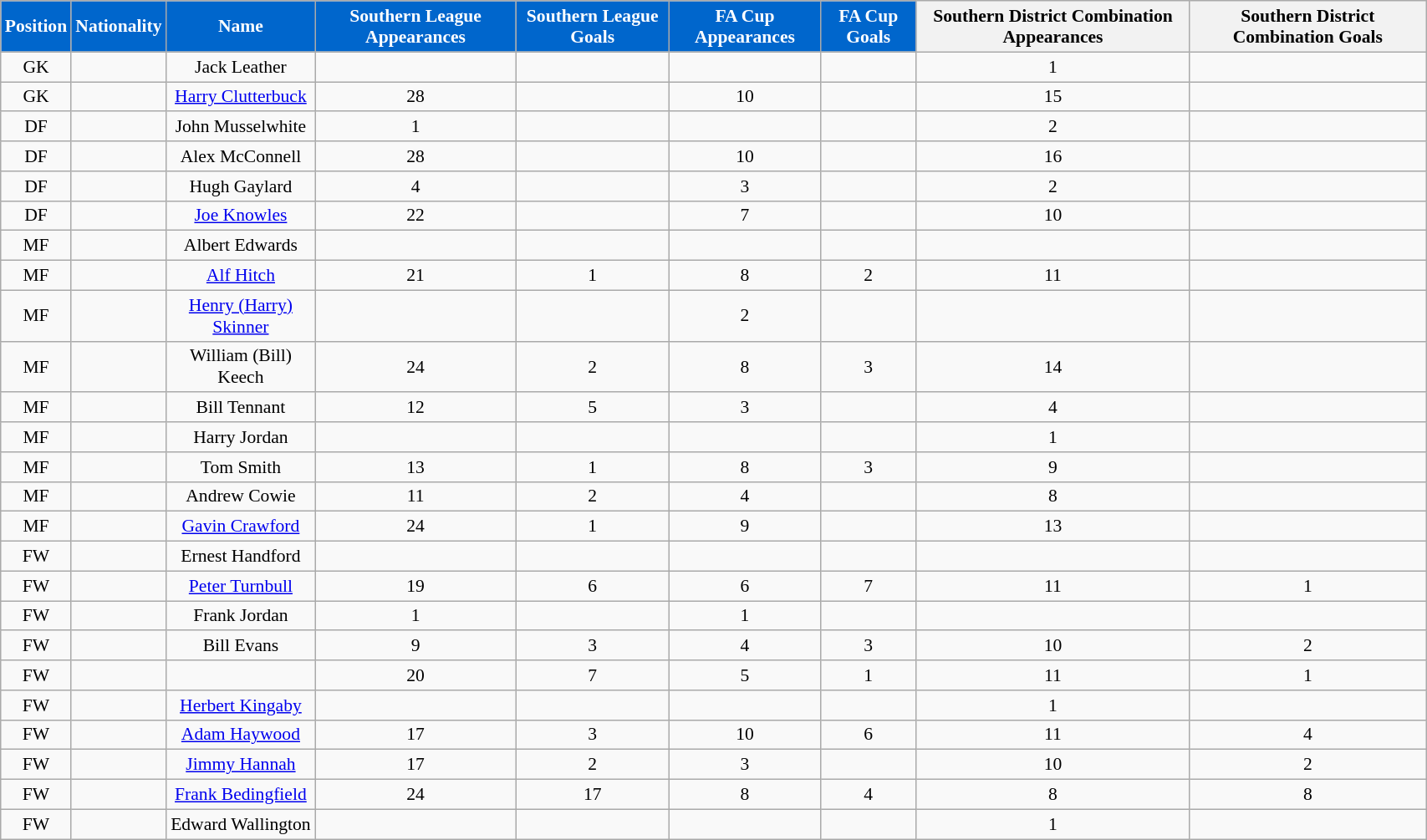<table class="wikitable" style="text-align:center; font-size:90%; width:90%;">
<tr>
<th style="background:#0066CC; color:#FFFFFF; text-align:center;">Position</th>
<th style="background:#0066CC; color:#FFFFFF; text-align:center;">Nationality</th>
<th style="background:#0066CC; color:#FFFFFF; text-align:center;"><strong>Name</strong></th>
<th style="background:#0066CC; color:#FFFFFF; text-align:center;">Southern League Appearances</th>
<th style="background:#0066CC; color:#FFFFFF; text-align:center;">Southern League Goals</th>
<th style="background:#0066CC; color:#FFFFFF; text-align:center;">FA Cup Appearances</th>
<th style="background:#0066CC; color:#FFFFFF; text-align:center;">FA Cup Goals</th>
<th>Southern District Combination Appearances</th>
<th>Southern District Combination Goals</th>
</tr>
<tr>
<td>GK</td>
<td></td>
<td>Jack Leather</td>
<td></td>
<td></td>
<td></td>
<td></td>
<td>1</td>
<td></td>
</tr>
<tr>
<td>GK</td>
<td></td>
<td><a href='#'>Harry Clutterbuck</a></td>
<td>28</td>
<td></td>
<td>10</td>
<td></td>
<td>15</td>
<td></td>
</tr>
<tr>
<td>DF</td>
<td></td>
<td>John Musselwhite</td>
<td>1</td>
<td></td>
<td></td>
<td></td>
<td>2</td>
<td></td>
</tr>
<tr>
<td>DF</td>
<td></td>
<td>Alex McConnell</td>
<td>28</td>
<td></td>
<td>10</td>
<td></td>
<td>16</td>
<td></td>
</tr>
<tr>
<td>DF</td>
<td></td>
<td>Hugh Gaylard</td>
<td>4</td>
<td></td>
<td>3</td>
<td></td>
<td>2</td>
<td></td>
</tr>
<tr>
<td>DF</td>
<td></td>
<td><a href='#'>Joe Knowles</a></td>
<td>22</td>
<td></td>
<td>7</td>
<td></td>
<td>10</td>
<td></td>
</tr>
<tr>
<td>MF</td>
<td></td>
<td>Albert Edwards</td>
<td></td>
<td></td>
<td></td>
<td></td>
<td></td>
<td></td>
</tr>
<tr>
<td>MF</td>
<td></td>
<td><a href='#'>Alf Hitch</a></td>
<td>21</td>
<td>1</td>
<td>8</td>
<td>2</td>
<td>11</td>
<td></td>
</tr>
<tr>
<td>MF</td>
<td></td>
<td><a href='#'>Henry (Harry) Skinner</a></td>
<td></td>
<td></td>
<td>2</td>
<td></td>
<td></td>
<td></td>
</tr>
<tr>
<td>MF</td>
<td></td>
<td>William (Bill) Keech</td>
<td>24</td>
<td>2</td>
<td>8</td>
<td>3</td>
<td>14</td>
<td></td>
</tr>
<tr>
<td>MF</td>
<td></td>
<td>Bill Tennant</td>
<td>12</td>
<td>5</td>
<td>3</td>
<td></td>
<td>4</td>
<td></td>
</tr>
<tr>
<td>MF</td>
<td></td>
<td>Harry Jordan</td>
<td></td>
<td></td>
<td></td>
<td></td>
<td>1</td>
<td></td>
</tr>
<tr>
<td>MF</td>
<td></td>
<td>Tom Smith</td>
<td>13</td>
<td>1</td>
<td>8</td>
<td>3</td>
<td>9</td>
<td></td>
</tr>
<tr>
<td>MF</td>
<td></td>
<td>Andrew Cowie</td>
<td>11</td>
<td>2</td>
<td>4</td>
<td></td>
<td>8</td>
<td></td>
</tr>
<tr>
<td>MF</td>
<td></td>
<td><a href='#'>Gavin Crawford</a></td>
<td>24</td>
<td>1</td>
<td>9</td>
<td></td>
<td>13</td>
<td></td>
</tr>
<tr>
<td>FW</td>
<td></td>
<td>Ernest Handford</td>
<td></td>
<td></td>
<td></td>
<td></td>
<td></td>
<td></td>
</tr>
<tr>
<td>FW</td>
<td></td>
<td><a href='#'>Peter Turnbull</a></td>
<td>19</td>
<td>6</td>
<td>6</td>
<td>7</td>
<td>11</td>
<td>1</td>
</tr>
<tr>
<td>FW</td>
<td></td>
<td>Frank Jordan</td>
<td>1</td>
<td></td>
<td>1</td>
<td></td>
<td></td>
<td></td>
</tr>
<tr>
<td>FW</td>
<td></td>
<td>Bill Evans</td>
<td>9</td>
<td>3</td>
<td>4</td>
<td>3</td>
<td>10</td>
<td>2</td>
</tr>
<tr>
<td>FW</td>
<td></td>
<td></td>
<td>20</td>
<td>7</td>
<td>5</td>
<td>1</td>
<td>11</td>
<td>1</td>
</tr>
<tr>
<td>FW</td>
<td></td>
<td><a href='#'>Herbert Kingaby</a></td>
<td></td>
<td></td>
<td></td>
<td></td>
<td>1</td>
<td></td>
</tr>
<tr>
<td>FW</td>
<td></td>
<td><a href='#'>Adam Haywood</a></td>
<td>17</td>
<td>3</td>
<td>10</td>
<td>6</td>
<td>11</td>
<td>4</td>
</tr>
<tr>
<td>FW</td>
<td></td>
<td><a href='#'>Jimmy Hannah</a></td>
<td>17</td>
<td>2</td>
<td>3</td>
<td></td>
<td>10</td>
<td>2</td>
</tr>
<tr>
<td>FW</td>
<td></td>
<td><a href='#'>Frank Bedingfield</a></td>
<td>24</td>
<td>17</td>
<td>8</td>
<td>4</td>
<td>8</td>
<td>8</td>
</tr>
<tr>
<td>FW</td>
<td></td>
<td>Edward Wallington</td>
<td></td>
<td></td>
<td></td>
<td></td>
<td>1</td>
<td></td>
</tr>
</table>
